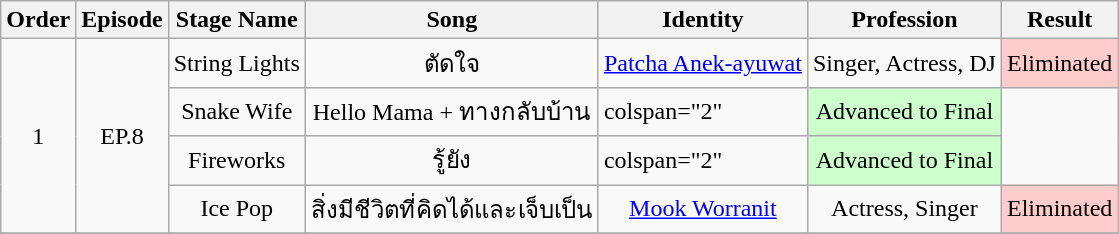<table class="wikitable">
<tr>
<th>Order</th>
<th>Episode</th>
<th>Stage Name</th>
<th>Song</th>
<th>Identity</th>
<th>Profession</th>
<th>Result</th>
</tr>
<tr>
<td rowspan="4" align="center">1</td>
<td rowspan="4" align="center">EP.8</td>
<td style="text-align:center;">String Lights</td>
<td style="text-align:center;">ตัดใจ</td>
<td style="text-align:center;"><a href='#'>Patcha Anek-ayuwat</a></td>
<td style="text-align:center;">Singer, Actress, DJ</td>
<td style="text-align:center; background:#ffcccc;">Eliminated</td>
</tr>
<tr>
<td style="text-align:center;">Snake Wife</td>
<td style="text-align:center;">Hello Mama + ทางกลับบ้าน</td>
<td>colspan="2"  </td>
<td style="text-align:center; background:#ccffcc;">Advanced to Final</td>
</tr>
<tr>
<td style="text-align:center;">Fireworks</td>
<td style="text-align:center;">รู้ยัง</td>
<td>colspan="2"  </td>
<td style="text-align:center; background:#ccffcc;">Advanced to Final</td>
</tr>
<tr>
<td style="text-align:center;">Ice Pop</td>
<td style="text-align:center;">สิ่งมีชีวิตที่คิดได้และเจ็บเป็น</td>
<td style="text-align:center;"><a href='#'>Mook Worranit</a></td>
<td style="text-align:center;">Actress, Singer</td>
<td style="text-align:center; background:#ffcccc;">Eliminated</td>
</tr>
<tr>
</tr>
</table>
